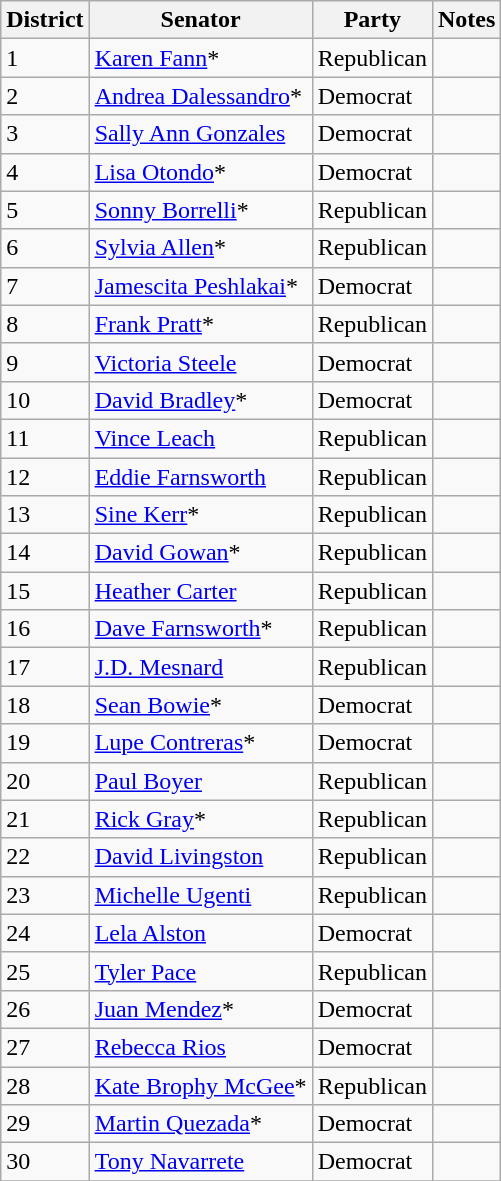<table class=wikitable>
<tr>
<th>District</th>
<th>Senator</th>
<th>Party</th>
<th>Notes</th>
</tr>
<tr>
<td>1</td>
<td><a href='#'>Karen Fann</a>*</td>
<td>Republican</td>
<td></td>
</tr>
<tr>
<td>2</td>
<td><a href='#'>Andrea Dalessandro</a>*</td>
<td>Democrat</td>
<td></td>
</tr>
<tr>
<td>3</td>
<td><a href='#'>Sally Ann Gonzales</a></td>
<td>Democrat</td>
<td></td>
</tr>
<tr>
<td>4</td>
<td><a href='#'>Lisa Otondo</a>*</td>
<td>Democrat</td>
<td></td>
</tr>
<tr>
<td>5</td>
<td><a href='#'>Sonny Borrelli</a>*</td>
<td>Republican</td>
<td></td>
</tr>
<tr>
<td>6</td>
<td><a href='#'>Sylvia Allen</a>*</td>
<td>Republican</td>
<td></td>
</tr>
<tr>
<td>7</td>
<td><a href='#'>Jamescita Peshlakai</a>*</td>
<td>Democrat</td>
<td></td>
</tr>
<tr>
<td>8</td>
<td><a href='#'>Frank Pratt</a>*</td>
<td>Republican</td>
<td></td>
</tr>
<tr>
<td>9</td>
<td><a href='#'>Victoria Steele</a></td>
<td>Democrat</td>
<td></td>
</tr>
<tr>
<td>10</td>
<td><a href='#'>David Bradley</a>*</td>
<td>Democrat</td>
<td></td>
</tr>
<tr>
<td>11</td>
<td><a href='#'>Vince Leach</a></td>
<td>Republican</td>
<td></td>
</tr>
<tr>
<td>12</td>
<td><a href='#'>Eddie Farnsworth</a></td>
<td>Republican</td>
<td></td>
</tr>
<tr>
<td>13</td>
<td><a href='#'>Sine Kerr</a>*</td>
<td>Republican</td>
<td></td>
</tr>
<tr>
<td>14</td>
<td><a href='#'>David Gowan</a>*</td>
<td>Republican</td>
<td></td>
</tr>
<tr>
<td>15</td>
<td><a href='#'>Heather Carter</a></td>
<td>Republican</td>
<td></td>
</tr>
<tr>
<td>16</td>
<td><a href='#'>Dave Farnsworth</a>*</td>
<td>Republican</td>
<td></td>
</tr>
<tr>
<td>17</td>
<td><a href='#'>J.D. Mesnard</a></td>
<td>Republican</td>
<td></td>
</tr>
<tr>
<td>18</td>
<td><a href='#'>Sean Bowie</a>*</td>
<td>Democrat</td>
<td></td>
</tr>
<tr>
<td>19</td>
<td><a href='#'>Lupe Contreras</a>*</td>
<td>Democrat</td>
<td></td>
</tr>
<tr>
<td>20</td>
<td><a href='#'>Paul Boyer</a></td>
<td>Republican</td>
<td></td>
</tr>
<tr>
<td>21</td>
<td><a href='#'>Rick Gray</a>*</td>
<td>Republican</td>
<td></td>
</tr>
<tr>
<td>22</td>
<td><a href='#'>David Livingston</a></td>
<td>Republican</td>
<td></td>
</tr>
<tr>
<td>23</td>
<td><a href='#'>Michelle Ugenti</a></td>
<td>Republican</td>
<td></td>
</tr>
<tr>
<td>24</td>
<td><a href='#'>Lela Alston</a></td>
<td>Democrat</td>
<td></td>
</tr>
<tr>
<td>25</td>
<td><a href='#'>Tyler Pace</a></td>
<td>Republican</td>
<td></td>
</tr>
<tr>
<td>26</td>
<td><a href='#'>Juan Mendez</a>*</td>
<td>Democrat</td>
<td></td>
</tr>
<tr>
<td>27</td>
<td><a href='#'>Rebecca Rios</a></td>
<td>Democrat</td>
<td></td>
</tr>
<tr>
<td>28</td>
<td><a href='#'>Kate Brophy McGee</a>*</td>
<td>Republican</td>
<td></td>
</tr>
<tr>
<td>29</td>
<td><a href='#'>Martin Quezada</a>*</td>
<td>Democrat</td>
<td></td>
</tr>
<tr>
<td>30</td>
<td><a href='#'>Tony Navarrete</a></td>
<td>Democrat</td>
<td></td>
</tr>
<tr>
</tr>
</table>
